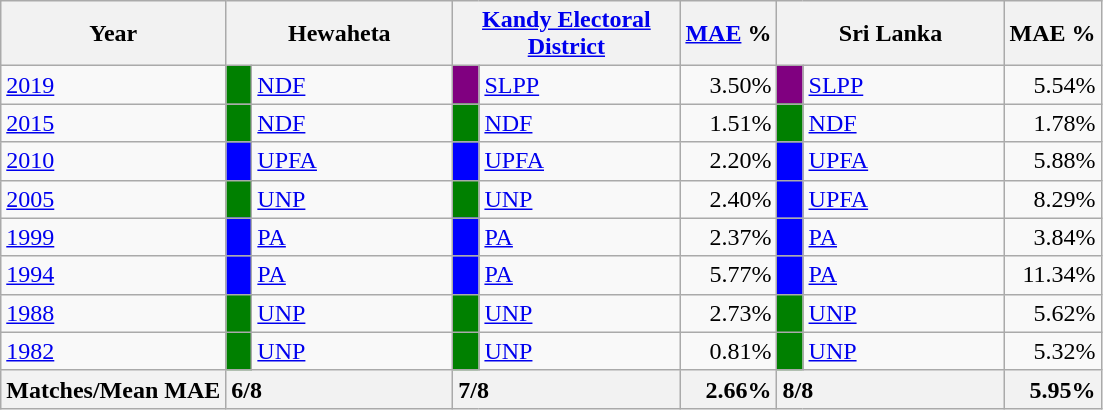<table class="wikitable">
<tr>
<th>Year</th>
<th colspan="2" width="144px">Hewaheta</th>
<th colspan="2" width="144px"><a href='#'>Kandy Electoral District</a></th>
<th><a href='#'>MAE</a> %</th>
<th colspan="2" width="144px">Sri Lanka</th>
<th>MAE %</th>
</tr>
<tr>
<td><a href='#'>2019</a></td>
<td style="background-color:green;" width="10px"></td>
<td style="text-align:left;"><a href='#'>NDF</a></td>
<td style="background-color:purple;" width="10px"></td>
<td style="text-align:left;"><a href='#'>SLPP</a></td>
<td style="text-align:right;">3.50%</td>
<td style="background-color:purple;" width="10px"></td>
<td style="text-align:left;"><a href='#'>SLPP</a></td>
<td style="text-align:right;">5.54%</td>
</tr>
<tr>
<td><a href='#'>2015</a></td>
<td style="background-color:green;" width="10px"></td>
<td style="text-align:left;"><a href='#'>NDF</a></td>
<td style="background-color:green;" width="10px"></td>
<td style="text-align:left;"><a href='#'>NDF</a></td>
<td style="text-align:right;">1.51%</td>
<td style="background-color:green;" width="10px"></td>
<td style="text-align:left;"><a href='#'>NDF</a></td>
<td style="text-align:right;">1.78%</td>
</tr>
<tr>
<td><a href='#'>2010</a></td>
<td style="background-color:blue;" width="10px"></td>
<td style="text-align:left;"><a href='#'>UPFA</a></td>
<td style="background-color:blue;" width="10px"></td>
<td style="text-align:left;"><a href='#'>UPFA</a></td>
<td style="text-align:right;">2.20%</td>
<td style="background-color:blue;" width="10px"></td>
<td style="text-align:left;"><a href='#'>UPFA</a></td>
<td style="text-align:right;">5.88%</td>
</tr>
<tr>
<td><a href='#'>2005</a></td>
<td style="background-color:green;" width="10px"></td>
<td style="text-align:left;"><a href='#'>UNP</a></td>
<td style="background-color:green;" width="10px"></td>
<td style="text-align:left;"><a href='#'>UNP</a></td>
<td style="text-align:right;">2.40%</td>
<td style="background-color:blue;" width="10px"></td>
<td style="text-align:left;"><a href='#'>UPFA</a></td>
<td style="text-align:right;">8.29%</td>
</tr>
<tr>
<td><a href='#'>1999</a></td>
<td style="background-color:blue;" width="10px"></td>
<td style="text-align:left;"><a href='#'>PA</a></td>
<td style="background-color:blue;" width="10px"></td>
<td style="text-align:left;"><a href='#'>PA</a></td>
<td style="text-align:right;">2.37%</td>
<td style="background-color:blue;" width="10px"></td>
<td style="text-align:left;"><a href='#'>PA</a></td>
<td style="text-align:right;">3.84%</td>
</tr>
<tr>
<td><a href='#'>1994</a></td>
<td style="background-color:blue;" width="10px"></td>
<td style="text-align:left;"><a href='#'>PA</a></td>
<td style="background-color:blue;" width="10px"></td>
<td style="text-align:left;"><a href='#'>PA</a></td>
<td style="text-align:right;">5.77%</td>
<td style="background-color:blue;" width="10px"></td>
<td style="text-align:left;"><a href='#'>PA</a></td>
<td style="text-align:right;">11.34%</td>
</tr>
<tr>
<td><a href='#'>1988</a></td>
<td style="background-color:green;" width="10px"></td>
<td style="text-align:left;"><a href='#'>UNP</a></td>
<td style="background-color:green;" width="10px"></td>
<td style="text-align:left;"><a href='#'>UNP</a></td>
<td style="text-align:right;">2.73%</td>
<td style="background-color:green;" width="10px"></td>
<td style="text-align:left;"><a href='#'>UNP</a></td>
<td style="text-align:right;">5.62%</td>
</tr>
<tr>
<td><a href='#'>1982</a></td>
<td style="background-color:green;" width="10px"></td>
<td style="text-align:left;"><a href='#'>UNP</a></td>
<td style="background-color:green;" width="10px"></td>
<td style="text-align:left;"><a href='#'>UNP</a></td>
<td style="text-align:right;">0.81%</td>
<td style="background-color:green;" width="10px"></td>
<td style="text-align:left;"><a href='#'>UNP</a></td>
<td style="text-align:right;">5.32%</td>
</tr>
<tr>
<th>Matches/Mean MAE</th>
<th style="text-align:left;"colspan="2" width="144px">6/8</th>
<th style="text-align:left;"colspan="2" width="144px">7/8</th>
<th style="text-align:right;">2.66%</th>
<th style="text-align:left;"colspan="2" width="144px">8/8</th>
<th style="text-align:right;">5.95%</th>
</tr>
</table>
